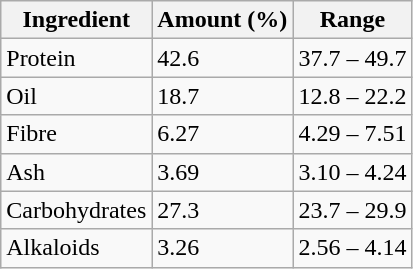<table class="wikitable sortable">
<tr>
<th>Ingredient</th>
<th>Amount (%)</th>
<th>Range</th>
</tr>
<tr>
<td>Protein</td>
<td>42.6</td>
<td>37.7 – 49.7</td>
</tr>
<tr>
<td>Oil</td>
<td>18.7</td>
<td>12.8 – 22.2</td>
</tr>
<tr>
<td>Fibre</td>
<td>6.27</td>
<td>4.29 – 7.51</td>
</tr>
<tr>
<td>Ash</td>
<td>3.69</td>
<td>3.10 – 4.24</td>
</tr>
<tr>
<td>Carbohydrates</td>
<td>27.3</td>
<td>23.7 – 29.9</td>
</tr>
<tr>
<td>Alkaloids</td>
<td>3.26</td>
<td>2.56 – 4.14</td>
</tr>
</table>
